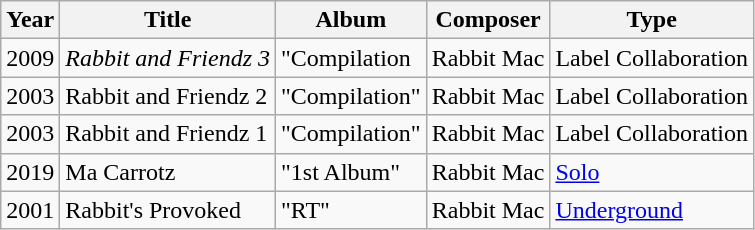<table class="wikitable">
<tr>
<th>Year</th>
<th>Title</th>
<th>Album</th>
<th>Composer</th>
<th>Type</th>
</tr>
<tr>
<td>2009</td>
<td><em>Rabbit and Friendz 3</em></td>
<td>"Compilation<em></td>
<td>Rabbit Mac</td>
<td>Label Collaboration</td>
</tr>
<tr>
<td>2003</td>
<td></em>Rabbit and Friendz 2<em></td>
<td>"Compilation"</td>
<td>Rabbit Mac</td>
<td>Label Collaboration</td>
</tr>
<tr>
<td>2003</td>
<td></em>Rabbit and Friendz 1<em></td>
<td>"Compilation"</td>
<td>Rabbit Mac</td>
<td>Label Collaboration</td>
</tr>
<tr>
<td>2019</td>
<td></em>Ma Carrotz<em></td>
<td>"1st Album"</td>
<td>Rabbit Mac</td>
<td><a href='#'>Solo</a></td>
</tr>
<tr>
<td>2001</td>
<td></em>Rabbit's Provoked<em></td>
<td>"RT"</td>
<td>Rabbit Mac</td>
<td><a href='#'>Underground</a></td>
</tr>
</table>
